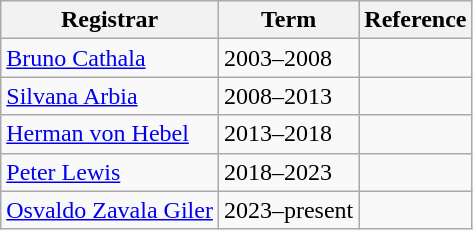<table class="wikitable">
<tr>
<th>Registrar</th>
<th>Term</th>
<th>Reference</th>
</tr>
<tr>
<td><a href='#'>Bruno Cathala</a></td>
<td>2003–2008</td>
<td></td>
</tr>
<tr>
<td><a href='#'>Silvana Arbia</a></td>
<td>2008–2013</td>
<td></td>
</tr>
<tr>
<td><a href='#'>Herman von Hebel</a></td>
<td>2013–2018</td>
<td></td>
</tr>
<tr>
<td><a href='#'>Peter Lewis</a></td>
<td>2018–2023</td>
<td></td>
</tr>
<tr>
<td><a href='#'>Osvaldo Zavala Giler</a></td>
<td>2023–present</td>
<td></td>
</tr>
</table>
